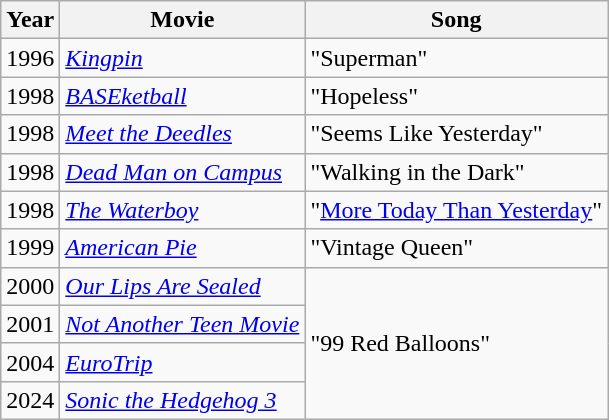<table class="wikitable">
<tr>
<th>Year</th>
<th>Movie</th>
<th>Song</th>
</tr>
<tr>
<td>1996</td>
<td><em><a href='#'>Kingpin</a></em></td>
<td>"Superman"</td>
</tr>
<tr>
<td>1998</td>
<td><em><a href='#'>BASEketball</a></em></td>
<td>"Hopeless"</td>
</tr>
<tr>
<td>1998</td>
<td><em><a href='#'>Meet the Deedles</a></em></td>
<td>"Seems Like Yesterday"</td>
</tr>
<tr>
<td>1998</td>
<td><em><a href='#'>Dead Man on Campus</a></em></td>
<td>"Walking in the Dark"</td>
</tr>
<tr>
<td>1998</td>
<td><em><a href='#'>The Waterboy</a></em></td>
<td>"<a href='#'>More Today Than Yesterday</a>"</td>
</tr>
<tr>
<td>1999</td>
<td><em><a href='#'>American Pie</a></em></td>
<td>"Vintage Queen"</td>
</tr>
<tr>
<td>2000</td>
<td><em><a href='#'>Our Lips Are Sealed</a></em></td>
<td rowspan="4">"99 Red Balloons"</td>
</tr>
<tr>
<td>2001</td>
<td><em><a href='#'>Not Another Teen Movie</a></em></td>
</tr>
<tr>
<td>2004</td>
<td><em><a href='#'>EuroTrip</a></em></td>
</tr>
<tr>
<td>2024</td>
<td><em><a href='#'>Sonic the Hedgehog 3</a></em></td>
</tr>
</table>
